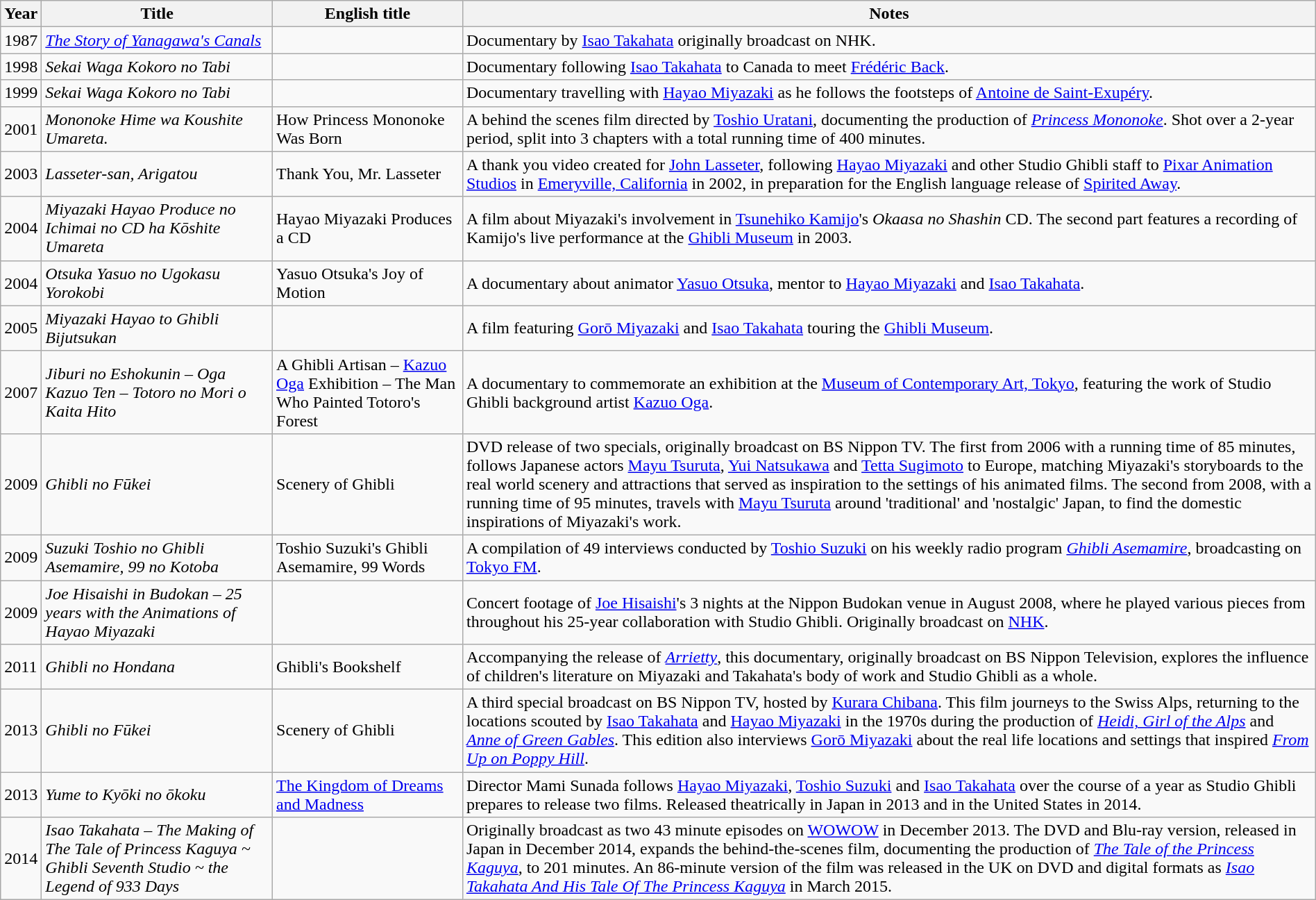<table class="wikitable sortable"  style="width:100%;">
<tr>
<th data-sort-type="number">Year</th>
<th data-sort-type="text">Title</th>
<th data-sort-type="text">English title</th>
<th data-sort-type="text">Notes</th>
</tr>
<tr>
<td>1987</td>
<td><em><a href='#'>The Story of Yanagawa's Canals</a></em></td>
<td></td>
<td>Documentary by <a href='#'>Isao Takahata</a> originally broadcast on NHK.</td>
</tr>
<tr>
<td>1998</td>
<td><em>Sekai Waga Kokoro no Tabi</em></td>
<td></td>
<td>Documentary following <a href='#'>Isao Takahata</a> to Canada to meet <a href='#'>Frédéric Back</a>.</td>
</tr>
<tr>
<td>1999</td>
<td><em>Sekai Waga Kokoro no Tabi</em></td>
<td></td>
<td>Documentary travelling with <a href='#'>Hayao Miyazaki</a> as he follows the footsteps of <a href='#'>Antoine de Saint-Exupéry</a>.</td>
</tr>
<tr>
<td>2001</td>
<td><em>Mononoke Hime wa Koushite Umareta.</em></td>
<td>How Princess Mononoke Was Born</td>
<td>A behind the scenes film directed by <a href='#'>Toshio Uratani</a>, documenting the production of <em><a href='#'>Princess Mononoke</a></em>. Shot over a 2-year period, split into 3 chapters with a total running time of 400 minutes.</td>
</tr>
<tr>
<td>2003</td>
<td><em>Lasseter-san, Arigatou</em></td>
<td>Thank You, Mr. Lasseter</td>
<td>A thank you video created for <a href='#'>John Lasseter</a>, following <a href='#'>Hayao Miyazaki</a> and other Studio Ghibli staff to <a href='#'>Pixar Animation Studios</a> in <a href='#'>Emeryville, California</a> in 2002, in preparation for the English language release of <a href='#'>Spirited Away</a>.</td>
</tr>
<tr>
<td>2004</td>
<td><em>Miyazaki Hayao Produce no Ichimai no CD ha Kōshite Umareta</em></td>
<td>Hayao Miyazaki Produces a CD</td>
<td>A film about Miyazaki's involvement in <a href='#'>Tsunehiko Kamijo</a>'s <em>Okaasa no Shashin</em> CD. The second part features a recording of Kamijo's live performance at the <a href='#'>Ghibli Museum</a> in 2003.</td>
</tr>
<tr>
<td>2004</td>
<td><em>Otsuka Yasuo no Ugokasu Yorokobi</em></td>
<td>Yasuo Otsuka's Joy of Motion</td>
<td>A documentary about animator <a href='#'>Yasuo Otsuka</a>, mentor to <a href='#'>Hayao Miyazaki</a> and <a href='#'>Isao Takahata</a>.</td>
</tr>
<tr>
<td>2005</td>
<td><em>Miyazaki Hayao to Ghibli Bijutsukan</em></td>
<td></td>
<td>A film featuring <a href='#'>Gorō Miyazaki</a> and <a href='#'>Isao Takahata</a> touring the <a href='#'>Ghibli Museum</a>.</td>
</tr>
<tr>
<td>2007</td>
<td><em>Jiburi no Eshokunin – Oga Kazuo Ten – Totoro no Mori o Kaita Hito</em></td>
<td>A Ghibli Artisan – <a href='#'>Kazuo Oga</a> Exhibition – The Man Who Painted Totoro's Forest</td>
<td>A documentary to commemorate an exhibition at the <a href='#'>Museum of Contemporary Art, Tokyo</a>, featuring the work of Studio Ghibli background artist <a href='#'>Kazuo Oga</a>.</td>
</tr>
<tr>
<td>2009</td>
<td><em>Ghibli no Fūkei</em></td>
<td>Scenery of Ghibli</td>
<td>DVD release of two specials, originally broadcast on BS Nippon TV. The first from 2006 with a running time of 85 minutes, follows Japanese actors <a href='#'>Mayu Tsuruta</a>, <a href='#'>Yui Natsukawa</a> and <a href='#'>Tetta Sugimoto</a> to Europe, matching Miyazaki's storyboards to the real world scenery and attractions that served as inspiration to the settings of his animated films. The second from 2008, with a running time of 95 minutes,  travels with <a href='#'>Mayu Tsuruta</a> around 'traditional' and 'nostalgic' Japan, to find the domestic inspirations of Miyazaki's work.</td>
</tr>
<tr>
<td>2009</td>
<td><em>Suzuki Toshio no Ghibli Asemamire, 99 no Kotoba</em></td>
<td>Toshio Suzuki's Ghibli Asemamire, 99 Words</td>
<td>A compilation of 49 interviews conducted by <a href='#'>Toshio Suzuki</a> on his weekly radio program <em><a href='#'>Ghibli Asemamire</a></em>, broadcasting on <a href='#'>Tokyo FM</a>.</td>
</tr>
<tr>
<td>2009</td>
<td><em>Joe Hisaishi in Budokan – 25 years with the Animations of Hayao Miyazaki</em></td>
<td></td>
<td>Concert footage of <a href='#'>Joe Hisaishi</a>'s 3 nights at the Nippon Budokan venue in August 2008, where he played various pieces from throughout his 25-year collaboration with Studio Ghibli. Originally broadcast on <a href='#'>NHK</a>.</td>
</tr>
<tr>
<td>2011</td>
<td><em>Ghibli no Hondana</em></td>
<td>Ghibli's Bookshelf</td>
<td>Accompanying the release of <em><a href='#'>Arrietty</a></em>, this documentary, originally broadcast on BS Nippon Television, explores the influence of children's literature on Miyazaki and Takahata's body of work and Studio Ghibli as a whole.</td>
</tr>
<tr>
<td>2013</td>
<td><em>Ghibli no Fūkei</em></td>
<td>Scenery of Ghibli</td>
<td>A third special broadcast on BS Nippon TV, hosted by <a href='#'>Kurara Chibana</a>. This film journeys to the Swiss Alps, returning to the locations scouted by <a href='#'>Isao Takahata</a> and <a href='#'>Hayao Miyazaki</a> in the 1970s during the production of <em><a href='#'>Heidi, Girl of the Alps</a></em> and <em><a href='#'>Anne of Green Gables</a></em>. This edition also interviews <a href='#'>Gorō Miyazaki</a> about the real life locations and settings that inspired <em><a href='#'>From Up on Poppy Hill</a></em>.</td>
</tr>
<tr>
<td>2013</td>
<td><em>Yume to Kyōki no ōkoku</em></td>
<td><a href='#'>The Kingdom of Dreams and Madness</a></td>
<td>Director Mami Sunada follows <a href='#'>Hayao Miyazaki</a>, <a href='#'>Toshio Suzuki</a> and <a href='#'>Isao Takahata</a> over the course of a year as Studio Ghibli prepares to release two films. Released theatrically in Japan in 2013 and in the United States in 2014.</td>
</tr>
<tr>
<td>2014</td>
<td><em>Isao Takahata – The Making of The Tale of Princess Kaguya ~ Ghibli Seventh Studio ~ the Legend of 933 Days</em></td>
<td></td>
<td>Originally broadcast as two 43 minute episodes on <a href='#'>WOWOW</a> in December 2013. The DVD and Blu-ray version, released in Japan in December 2014, expands the behind-the-scenes film, documenting the production of <em><a href='#'>The Tale of the Princess Kaguya</a></em>, to 201 minutes.  An 86-minute version of the film was released in the UK on DVD and digital formats as <em><a href='#'>Isao Takahata And His Tale Of The Princess Kaguya</a></em> in March 2015.</td>
</tr>
</table>
